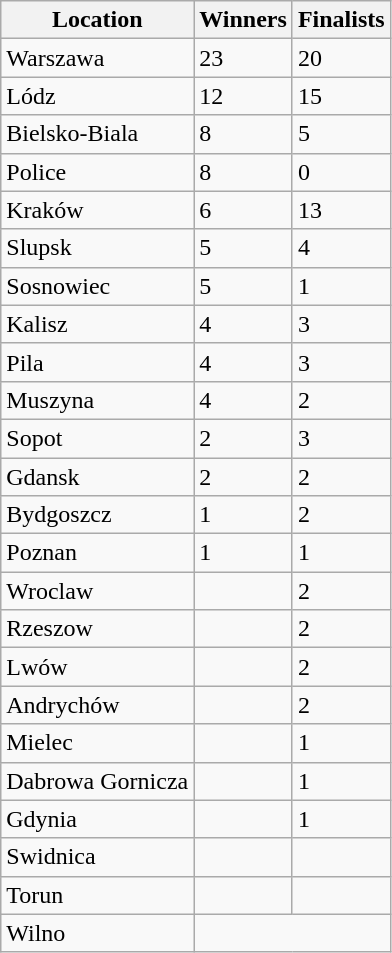<table class="wikitable">
<tr>
<th>Location</th>
<th>Winners</th>
<th>Finalists</th>
</tr>
<tr>
<td>Warszawa</td>
<td>23</td>
<td>20</td>
</tr>
<tr>
<td>Lódz</td>
<td>12</td>
<td>15</td>
</tr>
<tr>
<td>Bielsko-Biala</td>
<td>8</td>
<td>5</td>
</tr>
<tr>
<td>Police</td>
<td>8</td>
<td>0</td>
</tr>
<tr>
<td>Kraków</td>
<td>6</td>
<td>13</td>
</tr>
<tr>
<td>Slupsk</td>
<td>5</td>
<td>4</td>
</tr>
<tr>
<td>Sosnowiec</td>
<td>5</td>
<td>1</td>
</tr>
<tr>
<td>Kalisz</td>
<td>4</td>
<td>3</td>
</tr>
<tr>
<td>Pila</td>
<td>4</td>
<td>3</td>
</tr>
<tr>
<td>Muszyna</td>
<td>4</td>
<td>2</td>
</tr>
<tr>
<td>Sopot</td>
<td>2</td>
<td>3</td>
</tr>
<tr>
<td>Gdansk</td>
<td>2</td>
<td>2</td>
</tr>
<tr>
<td>Bydgoszcz</td>
<td>1</td>
<td>2</td>
</tr>
<tr>
<td>Poznan</td>
<td>1</td>
<td>1</td>
</tr>
<tr>
<td>Wroclaw</td>
<td></td>
<td>2</td>
</tr>
<tr>
<td>Rzeszow</td>
<td></td>
<td>2</td>
</tr>
<tr>
<td>Lwów</td>
<td></td>
<td>2</td>
</tr>
<tr>
<td>Andrychów</td>
<td></td>
<td>2</td>
</tr>
<tr>
<td>Mielec</td>
<td></td>
<td>1</td>
</tr>
<tr>
<td>Dabrowa Gornicza</td>
<td></td>
<td>1</td>
</tr>
<tr>
<td>Gdynia</td>
<td></td>
<td>1</td>
</tr>
<tr>
<td>Swidnica</td>
<td></td>
<td></td>
</tr>
<tr>
<td>Torun</td>
<td></td>
<td></td>
</tr>
<tr>
<td>Wilno</td>
</tr>
</table>
